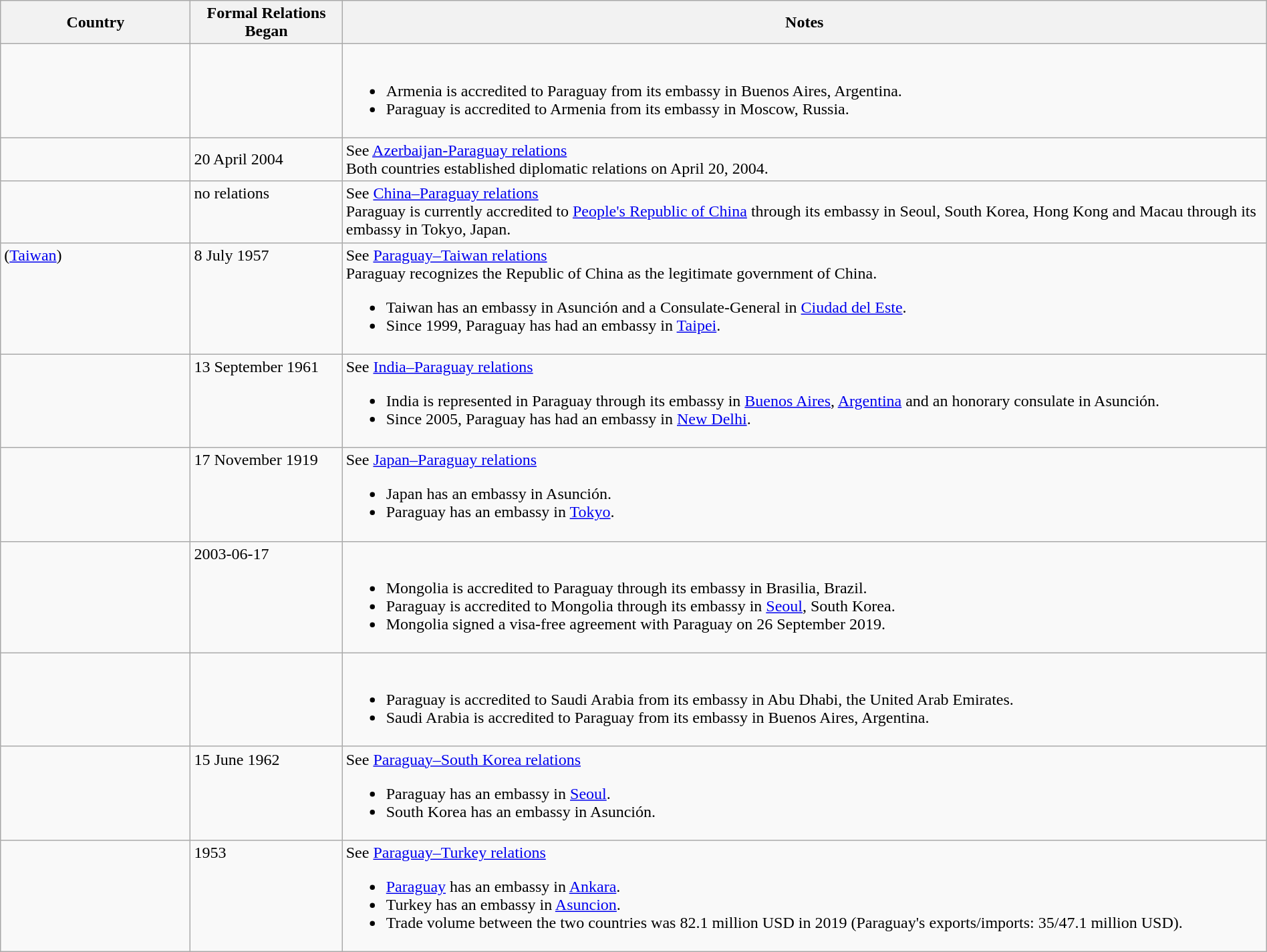<table class="wikitable sortable" style="width:100%; margin:auto;">
<tr>
<th style="width:15%;">Country</th>
<th style="width:12%;">Formal Relations Began</th>
<th>Notes</th>
</tr>
<tr valign="top">
<td></td>
<td></td>
<td><br><ul><li>Armenia is accredited to Paraguay from its embassy in Buenos Aires, Argentina.</li><li>Paraguay is accredited to Armenia from its embassy in Moscow, Russia.</li></ul></td>
</tr>
<tr>
<td></td>
<td>20 April 2004</td>
<td>See <a href='#'>Azerbaijan-Paraguay relations</a><br>Both countries established diplomatic relations on April 20, 2004.</td>
</tr>
<tr valign="top">
<td></td>
<td>no relations</td>
<td>See <a href='#'>China–Paraguay relations</a><br>Paraguay is currently accredited to <a href='#'>People's Republic of China</a> through its embassy in Seoul, South Korea, Hong Kong and Macau through its embassy in Tokyo, Japan.</td>
</tr>
<tr valign="top">
<td> (<a href='#'>Taiwan</a>)</td>
<td>8 July 1957</td>
<td>See <a href='#'>Paraguay–Taiwan relations</a><br>Paraguay recognizes the Republic of China as the legitimate government of China.<ul><li>Taiwan has an embassy in Asunción and a Consulate-General in <a href='#'>Ciudad del Este</a>.</li><li>Since 1999, Paraguay has had an embassy in <a href='#'>Taipei</a>.</li></ul></td>
</tr>
<tr valign="top">
<td></td>
<td>13 September 1961</td>
<td>See <a href='#'>India–Paraguay relations</a><br><ul><li>India is represented in Paraguay through its embassy in <a href='#'>Buenos Aires</a>, <a href='#'>Argentina</a> and an honorary consulate in Asunción.</li><li>Since 2005, Paraguay has had an embassy in <a href='#'>New Delhi</a>.</li></ul></td>
</tr>
<tr valign="top">
<td></td>
<td>17 November 1919</td>
<td>See <a href='#'>Japan–Paraguay relations</a><br><ul><li>Japan has an embassy in Asunción.</li><li>Paraguay has an embassy in <a href='#'>Tokyo</a>.</li></ul></td>
</tr>
<tr valign="top">
<td></td>
<td>2003-06-17</td>
<td><br><ul><li>Mongolia is accredited to Paraguay through its embassy in Brasilia, Brazil.</li><li>Paraguay is accredited to Mongolia through its embassy in <a href='#'>Seoul</a>, South Korea.</li><li>Mongolia signed a visa-free agreement with Paraguay on 26 September 2019.</li></ul></td>
</tr>
<tr valign="top">
<td></td>
<td></td>
<td><br><ul><li>Paraguay is accredited to Saudi Arabia from its embassy in Abu Dhabi, the United Arab Emirates.</li><li>Saudi Arabia is accredited to Paraguay from its embassy in Buenos Aires, Argentina.</li></ul></td>
</tr>
<tr valign="top">
<td></td>
<td>15 June 1962</td>
<td>See <a href='#'>Paraguay–South Korea relations</a><br><ul><li>Paraguay has an embassy in <a href='#'>Seoul</a>.</li><li>South Korea has an embassy in Asunción.</li></ul></td>
</tr>
<tr valign="top">
<td></td>
<td>1953</td>
<td>See <a href='#'>Paraguay–Turkey relations</a><br><ul><li><a href='#'>Paraguay</a> has an embassy in <a href='#'>Ankara</a>.</li><li>Turkey has an embassy in <a href='#'>Asuncion</a>.</li><li>Trade volume between the two countries was 82.1 million USD in 2019 (Paraguay's exports/imports: 35/47.1 million USD).</li></ul></td>
</tr>
</table>
